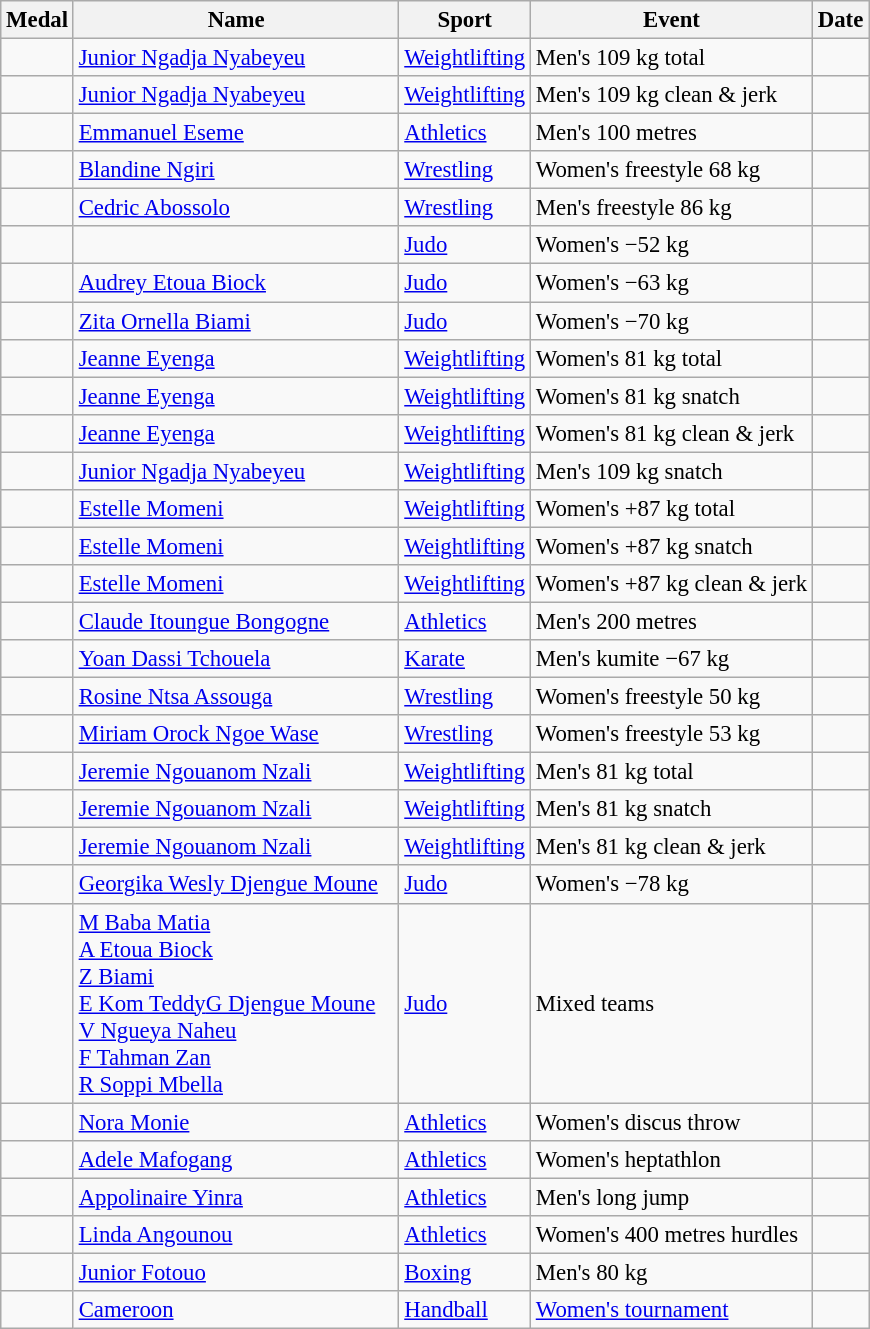<table class="wikitable sortable" style="font-size:95%">
<tr>
<th>Medal</th>
<th width=210>Name</th>
<th>Sport</th>
<th>Event</th>
<th>Date</th>
</tr>
<tr>
<td></td>
<td><a href='#'>Junior Ngadja Nyabeyeu</a></td>
<td><a href='#'>Weightlifting</a></td>
<td>Men's 109 kg total</td>
<td></td>
</tr>
<tr>
<td></td>
<td><a href='#'>Junior Ngadja Nyabeyeu</a></td>
<td><a href='#'>Weightlifting</a></td>
<td>Men's 109 kg clean & jerk</td>
<td></td>
</tr>
<tr>
<td></td>
<td><a href='#'>Emmanuel Eseme</a></td>
<td><a href='#'>Athletics</a></td>
<td>Men's 100 metres</td>
<td></td>
</tr>
<tr>
<td></td>
<td><a href='#'>Blandine Ngiri</a></td>
<td><a href='#'>Wrestling</a></td>
<td>Women's freestyle 68 kg</td>
<td></td>
</tr>
<tr>
<td></td>
<td><a href='#'>Cedric Abossolo</a></td>
<td><a href='#'>Wrestling</a></td>
<td>Men's freestyle 86 kg</td>
<td></td>
</tr>
<tr>
<td></td>
<td></td>
<td><a href='#'>Judo</a></td>
<td>Women's −52 kg</td>
<td></td>
</tr>
<tr>
<td></td>
<td><a href='#'>Audrey Etoua Biock</a></td>
<td><a href='#'>Judo</a></td>
<td>Women's −63 kg</td>
<td></td>
</tr>
<tr>
<td></td>
<td><a href='#'>Zita Ornella Biami</a></td>
<td><a href='#'>Judo</a></td>
<td>Women's −70 kg</td>
<td></td>
</tr>
<tr>
<td></td>
<td><a href='#'>Jeanne Eyenga</a></td>
<td><a href='#'>Weightlifting</a></td>
<td>Women's 81 kg total</td>
<td></td>
</tr>
<tr>
<td></td>
<td><a href='#'>Jeanne Eyenga</a></td>
<td><a href='#'>Weightlifting</a></td>
<td>Women's 81 kg snatch</td>
<td></td>
</tr>
<tr>
<td></td>
<td><a href='#'>Jeanne Eyenga</a></td>
<td><a href='#'>Weightlifting</a></td>
<td>Women's 81 kg clean & jerk</td>
<td></td>
</tr>
<tr>
<td></td>
<td><a href='#'>Junior Ngadja Nyabeyeu</a></td>
<td><a href='#'>Weightlifting</a></td>
<td>Men's 109 kg snatch</td>
<td></td>
</tr>
<tr>
<td></td>
<td><a href='#'>Estelle Momeni</a></td>
<td><a href='#'>Weightlifting</a></td>
<td>Women's +87 kg total</td>
<td></td>
</tr>
<tr>
<td></td>
<td><a href='#'>Estelle Momeni</a></td>
<td><a href='#'>Weightlifting</a></td>
<td>Women's +87 kg snatch</td>
<td></td>
</tr>
<tr>
<td></td>
<td><a href='#'>Estelle Momeni</a></td>
<td><a href='#'>Weightlifting</a></td>
<td>Women's +87 kg clean & jerk</td>
<td></td>
</tr>
<tr>
<td></td>
<td><a href='#'>Claude Itoungue Bongogne</a></td>
<td><a href='#'>Athletics</a></td>
<td>Men's 200 metres</td>
<td></td>
</tr>
<tr>
<td></td>
<td><a href='#'>Yoan Dassi Tchouela</a></td>
<td><a href='#'>Karate</a></td>
<td>Men's kumite −67 kg</td>
<td></td>
</tr>
<tr>
<td></td>
<td><a href='#'>Rosine Ntsa Assouga</a></td>
<td><a href='#'>Wrestling</a></td>
<td>Women's freestyle 50 kg</td>
<td></td>
</tr>
<tr>
<td></td>
<td><a href='#'>Miriam Orock Ngoe Wase</a></td>
<td><a href='#'>Wrestling</a></td>
<td>Women's freestyle 53 kg</td>
<td></td>
</tr>
<tr>
<td></td>
<td><a href='#'>Jeremie Ngouanom Nzali</a></td>
<td><a href='#'>Weightlifting</a></td>
<td>Men's 81 kg total</td>
<td></td>
</tr>
<tr>
<td></td>
<td><a href='#'>Jeremie Ngouanom Nzali</a></td>
<td><a href='#'>Weightlifting</a></td>
<td>Men's 81 kg snatch</td>
<td></td>
</tr>
<tr>
<td></td>
<td><a href='#'>Jeremie Ngouanom Nzali</a></td>
<td><a href='#'>Weightlifting</a></td>
<td>Men's 81 kg clean & jerk</td>
<td></td>
</tr>
<tr>
<td></td>
<td><a href='#'>Georgika Wesly Djengue Moune</a></td>
<td><a href='#'>Judo</a></td>
<td>Women's −78 kg</td>
<td></td>
</tr>
<tr>
<td></td>
<td><a href='#'>M Baba Matia</a><br><a href='#'>A Etoua Biock</a><br><a href='#'>Z Biami</a><br><a href='#'>E Kom Teddy</a><a href='#'>G Djengue Moune</a><br><a href='#'>V Ngueya Naheu</a><br><a href='#'>F Tahman Zan</a><br><a href='#'>R Soppi Mbella</a></td>
<td><a href='#'>Judo</a></td>
<td>Mixed teams</td>
<td></td>
</tr>
<tr>
<td></td>
<td><a href='#'>Nora Monie</a></td>
<td><a href='#'>Athletics</a></td>
<td>Women's discus throw</td>
<td></td>
</tr>
<tr>
<td></td>
<td><a href='#'>Adele Mafogang</a></td>
<td><a href='#'>Athletics</a></td>
<td>Women's heptathlon</td>
<td></td>
</tr>
<tr>
<td></td>
<td><a href='#'>Appolinaire Yinra</a></td>
<td><a href='#'>Athletics</a></td>
<td>Men's long jump</td>
<td></td>
</tr>
<tr>
<td></td>
<td><a href='#'>Linda Angounou</a></td>
<td><a href='#'>Athletics</a></td>
<td>Women's 400 metres hurdles</td>
<td></td>
</tr>
<tr>
<td></td>
<td><a href='#'>Junior Fotouo</a></td>
<td><a href='#'>Boxing</a></td>
<td>Men's 80 kg</td>
<td></td>
</tr>
<tr>
<td></td>
<td><a href='#'>Cameroon</a></td>
<td><a href='#'>Handball</a></td>
<td><a href='#'>Women's tournament</a></td>
<td></td>
</tr>
</table>
